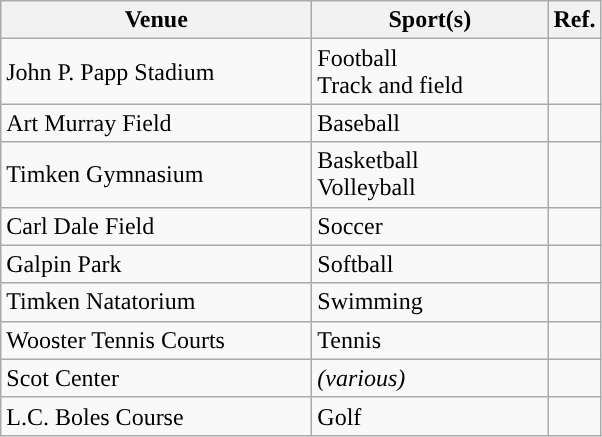<table class="wikitable"; style= "text-align: ">
<tr>
<th width=200px>Venue</th>
<th width=150px>Sport(s)</th>
<th width=px>Ref.</th>
</tr>
<tr>
<td>John P. Papp Stadium</td>
<td>Football <br> Track and field </td>
<td></td>
</tr>
<tr>
<td>Art Murray Field</td>
<td>Baseball</td>
<td></td>
</tr>
<tr>
<td>Timken Gymnasium </td>
<td>Basketball <br> Volleyball</td>
<td></td>
</tr>
<tr>
<td>Carl Dale Field</td>
<td>Soccer</td>
<td></td>
</tr>
<tr>
<td>Galpin Park</td>
<td>Softball</td>
<td></td>
</tr>
<tr>
<td>Timken Natatorium</td>
<td>Swimming</td>
<td></td>
</tr>
<tr>
<td>Wooster Tennis Courts</td>
<td>Tennis</td>
<td></td>
</tr>
<tr>
<td>Scot Center </td>
<td><em>(various)</em> </td>
<td></td>
</tr>
<tr>
<td>L.C. Boles Course </td>
<td>Golf</td>
<td></td>
</tr>
</table>
